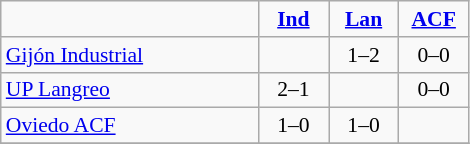<table style="font-size: 90%; text-align: center" class="wikitable">
<tr>
<td width=165></td>
<td align="center" width=40><strong><a href='#'>Ind</a></strong></td>
<td width=40><strong><a href='#'>Lan</a></strong></td>
<td width=40><strong><a href='#'>ACF</a></strong></td>
</tr>
<tr>
<td align=left><a href='#'>Gijón Industrial</a></td>
<td></td>
<td> 1–2</td>
<td> 0–0</td>
</tr>
<tr>
<td align=left><a href='#'>UP Langreo</a></td>
<td> 2–1</td>
<td></td>
<td> 0–0</td>
</tr>
<tr>
<td align=left><a href='#'>Oviedo ACF</a></td>
<td> 1–0</td>
<td> 1–0</td>
<td></td>
</tr>
<tr>
</tr>
</table>
